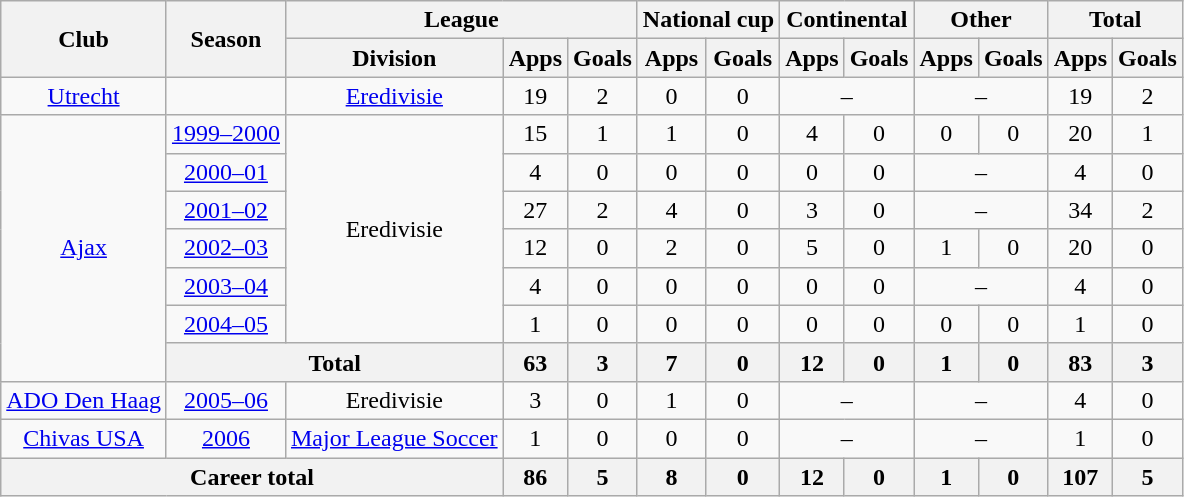<table class="wikitable" style="text-align:center">
<tr>
<th rowspan="2">Club</th>
<th rowspan="2">Season</th>
<th colspan="3">League</th>
<th colspan="2">National cup</th>
<th colspan="2">Continental</th>
<th colspan="2">Other</th>
<th colspan="2">Total</th>
</tr>
<tr>
<th>Division</th>
<th>Apps</th>
<th>Goals</th>
<th>Apps</th>
<th>Goals</th>
<th>Apps</th>
<th>Goals</th>
<th>Apps</th>
<th>Goals</th>
<th>Apps</th>
<th>Goals</th>
</tr>
<tr>
<td><a href='#'>Utrecht</a></td>
<td></td>
<td><a href='#'>Eredivisie</a></td>
<td>19</td>
<td>2</td>
<td>0</td>
<td>0</td>
<td colspan="2">–</td>
<td colspan="2">–</td>
<td>19</td>
<td>2</td>
</tr>
<tr>
<td rowspan="7"><a href='#'>Ajax</a></td>
<td><a href='#'>1999–2000</a></td>
<td rowspan="6">Eredivisie</td>
<td>15</td>
<td>1</td>
<td>1</td>
<td>0</td>
<td>4</td>
<td>0</td>
<td>0</td>
<td>0</td>
<td>20</td>
<td>1</td>
</tr>
<tr>
<td><a href='#'>2000–01</a></td>
<td>4</td>
<td>0</td>
<td>0</td>
<td>0</td>
<td>0</td>
<td>0</td>
<td colspan="2">–</td>
<td>4</td>
<td>0</td>
</tr>
<tr>
<td><a href='#'>2001–02</a></td>
<td>27</td>
<td>2</td>
<td>4</td>
<td>0</td>
<td>3</td>
<td>0</td>
<td colspan="2">–</td>
<td>34</td>
<td>2</td>
</tr>
<tr>
<td><a href='#'>2002–03</a></td>
<td>12</td>
<td>0</td>
<td>2</td>
<td>0</td>
<td>5</td>
<td>0</td>
<td>1</td>
<td>0</td>
<td>20</td>
<td>0</td>
</tr>
<tr>
<td><a href='#'>2003–04</a></td>
<td>4</td>
<td>0</td>
<td>0</td>
<td>0</td>
<td>0</td>
<td>0</td>
<td colspan="2">–</td>
<td>4</td>
<td>0</td>
</tr>
<tr>
<td><a href='#'>2004–05</a></td>
<td>1</td>
<td>0</td>
<td>0</td>
<td>0</td>
<td>0</td>
<td>0</td>
<td>0</td>
<td>0</td>
<td>1</td>
<td>0</td>
</tr>
<tr>
<th colspan="2">Total</th>
<th>63</th>
<th>3</th>
<th>7</th>
<th>0</th>
<th>12</th>
<th>0</th>
<th>1</th>
<th>0</th>
<th>83</th>
<th>3</th>
</tr>
<tr>
<td><a href='#'>ADO Den Haag</a></td>
<td><a href='#'>2005–06</a></td>
<td>Eredivisie</td>
<td>3</td>
<td>0</td>
<td>1</td>
<td>0</td>
<td colspan="2">–</td>
<td colspan="2">–</td>
<td>4</td>
<td>0</td>
</tr>
<tr>
<td><a href='#'>Chivas USA</a></td>
<td><a href='#'>2006</a></td>
<td><a href='#'>Major League Soccer</a></td>
<td>1</td>
<td>0</td>
<td>0</td>
<td>0</td>
<td colspan="2">–</td>
<td colspan="2">–</td>
<td>1</td>
<td>0</td>
</tr>
<tr>
<th colspan="3">Career total</th>
<th>86</th>
<th>5</th>
<th>8</th>
<th>0</th>
<th>12</th>
<th>0</th>
<th>1</th>
<th>0</th>
<th>107</th>
<th>5</th>
</tr>
</table>
